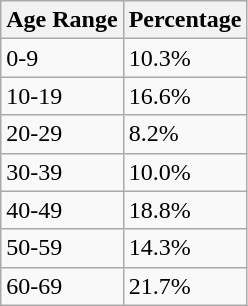<table class="wikitable">
<tr>
<th>Age Range</th>
<th>Percentage</th>
</tr>
<tr>
<td>0-9</td>
<td>10.3%</td>
</tr>
<tr>
<td>10-19</td>
<td>16.6%</td>
</tr>
<tr>
<td>20-29</td>
<td>8.2%</td>
</tr>
<tr>
<td>30-39</td>
<td>10.0%</td>
</tr>
<tr>
<td>40-49</td>
<td>18.8%</td>
</tr>
<tr>
<td>50-59</td>
<td>14.3%</td>
</tr>
<tr>
<td>60-69</td>
<td>21.7%</td>
</tr>
</table>
